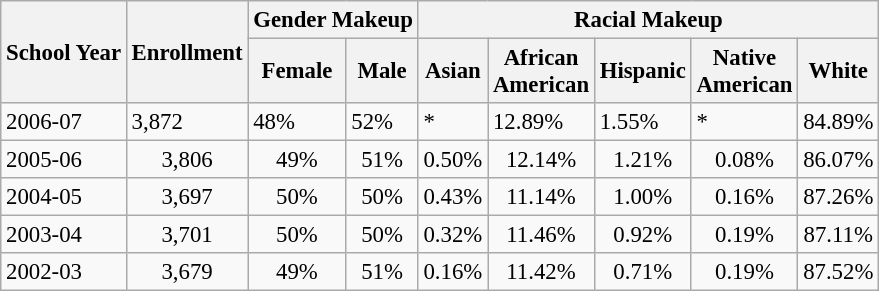<table class="wikitable" style="font-size: 95%;">
<tr>
<th rowspan="2">School Year</th>
<th rowspan="2">Enrollment</th>
<th colspan="2">Gender Makeup</th>
<th colspan="5">Racial Makeup</th>
</tr>
<tr>
<th>Female</th>
<th>Male</th>
<th>Asian</th>
<th>African <br>American</th>
<th>Hispanic</th>
<th>Native <br>American</th>
<th>White</th>
</tr>
<tr>
<td>2006-07</td>
<td>3,872</td>
<td>48%</td>
<td>52%</td>
<td>*</td>
<td>12.89%</td>
<td>1.55%</td>
<td>*</td>
<td>84.89%</td>
</tr>
<tr>
<td align="left">2005-06</td>
<td align="center">3,806</td>
<td align="center">49%</td>
<td align="center">51%</td>
<td align="center">0.50%</td>
<td align="center">12.14%</td>
<td align="center">1.21%</td>
<td align="center">0.08%</td>
<td align="center">86.07%</td>
</tr>
<tr>
<td align="left">2004-05</td>
<td align="center">3,697</td>
<td align="center">50%</td>
<td align="center">50%</td>
<td align="center">0.43%</td>
<td align="center">11.14%</td>
<td align="center">1.00%</td>
<td align="center">0.16%</td>
<td align="center">87.26%</td>
</tr>
<tr>
<td align="left">2003-04</td>
<td align="center">3,701</td>
<td align="center">50%</td>
<td align="center">50%</td>
<td align="center">0.32%</td>
<td align="center">11.46%</td>
<td align="center">0.92%</td>
<td align="center">0.19%</td>
<td align="center">87.11%</td>
</tr>
<tr>
<td align="left">2002-03</td>
<td align="center">3,679</td>
<td align="center">49%</td>
<td align="center">51%</td>
<td align="center">0.16%</td>
<td align="center">11.42%</td>
<td align="center">0.71%</td>
<td align="center">0.19%</td>
<td align="center">87.52%</td>
</tr>
</table>
